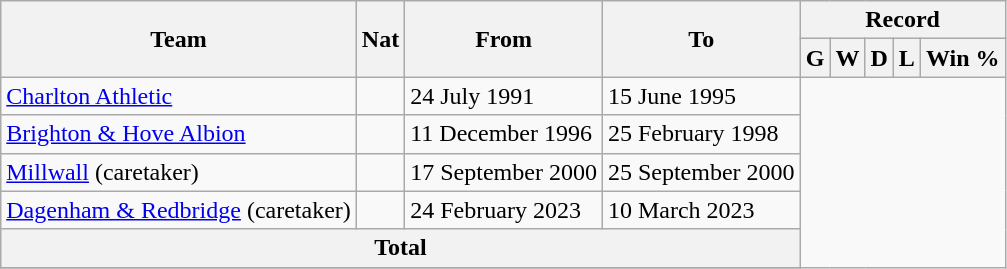<table class="wikitable" style="text-align: center">
<tr>
<th rowspan="2">Team</th>
<th rowspan="2">Nat</th>
<th rowspan="2">From</th>
<th rowspan="2">To</th>
<th colspan="5">Record</th>
</tr>
<tr>
<th>G</th>
<th>W</th>
<th>D</th>
<th>L</th>
<th>Win %</th>
</tr>
<tr>
<td align=left><a href='#'>Charlton Athletic</a></td>
<td></td>
<td align=left>24 July 1991</td>
<td align=left>15 June 1995<br></td>
</tr>
<tr>
<td align=left><a href='#'>Brighton & Hove Albion</a></td>
<td></td>
<td align=left>11 December 1996</td>
<td align=left>25 February 1998<br></td>
</tr>
<tr>
<td align=left><a href='#'>Millwall</a> (caretaker)</td>
<td></td>
<td align=left>17 September 2000</td>
<td align=left>25 September 2000<br></td>
</tr>
<tr>
<td align=left><a href='#'>Dagenham & Redbridge</a> (caretaker)</td>
<td></td>
<td align=left>24 February 2023</td>
<td align=left>10 March 2023<br></td>
</tr>
<tr>
<th colspan="4">Total<br></th>
</tr>
<tr>
</tr>
</table>
